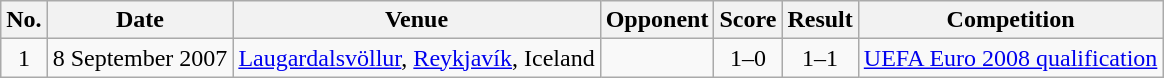<table class="wikitable sortable">
<tr>
<th scope="col">No.</th>
<th scope="col">Date</th>
<th scope="col">Venue</th>
<th scope="col">Opponent</th>
<th scope="col">Score</th>
<th scope="col">Result</th>
<th scope="col">Competition</th>
</tr>
<tr>
<td align="center">1</td>
<td>8 September 2007</td>
<td><a href='#'>Laugardalsvöllur</a>, <a href='#'>Reykjavík</a>, Iceland</td>
<td></td>
<td align="center">1–0</td>
<td align="center">1–1</td>
<td><a href='#'>UEFA Euro 2008 qualification</a></td>
</tr>
</table>
